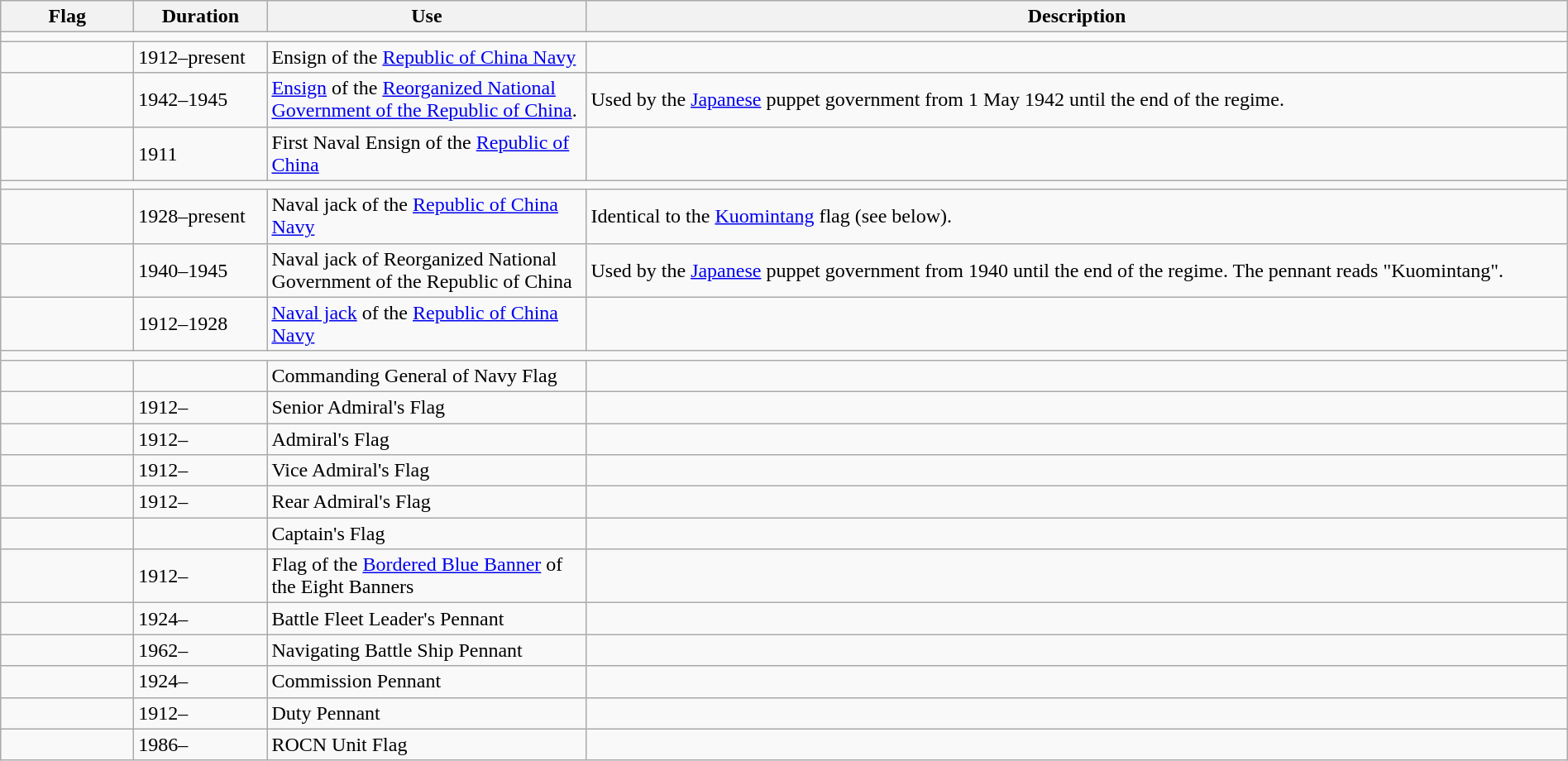<table class="wikitable" width="100%">
<tr>
<th style="width:100px;">Flag</th>
<th style="width:100px;">Duration</th>
<th style="width:250px;">Use</th>
<th style="min-width:250px">Description</th>
</tr>
<tr>
<td colspan="4"></td>
</tr>
<tr>
<td></td>
<td>1912–present</td>
<td>Ensign of the <a href='#'>Republic of China Navy</a></td>
<td></td>
</tr>
<tr>
<td></td>
<td>1942–1945</td>
<td><a href='#'>Ensign</a> of the <a href='#'>Reorganized National Government of the Republic of China</a>.</td>
<td>Used by the <a href='#'>Japanese</a> puppet government from 1 May 1942 until the end of the regime.</td>
</tr>
<tr>
<td></td>
<td>1911</td>
<td>First Naval Ensign of the <a href='#'>Republic of China</a></td>
<td></td>
</tr>
<tr>
<td colspan="4"></td>
</tr>
<tr>
<td></td>
<td>1928–present</td>
<td>Naval jack of the <a href='#'>Republic of China Navy</a></td>
<td>Identical to the <a href='#'>Kuomintang</a> flag (see below).</td>
</tr>
<tr>
<td></td>
<td>1940–1945</td>
<td>Naval jack of Reorganized National Government of the Republic of China</td>
<td>Used by the <a href='#'>Japanese</a> puppet government from 1940 until the end of the regime. The pennant reads "Kuomintang".</td>
</tr>
<tr>
<td></td>
<td>1912–1928</td>
<td><a href='#'>Naval jack</a> of the <a href='#'>Republic of China Navy</a></td>
</tr>
<tr>
<td colspan="4"></td>
</tr>
<tr>
<td></td>
<td></td>
<td>Commanding General of Navy Flag</td>
<td></td>
</tr>
<tr>
<td></td>
<td>1912–</td>
<td>Senior Admiral's Flag</td>
<td></td>
</tr>
<tr>
<td></td>
<td>1912–</td>
<td>Admiral's Flag</td>
<td></td>
</tr>
<tr>
<td></td>
<td>1912–</td>
<td>Vice Admiral's Flag</td>
<td></td>
</tr>
<tr>
<td></td>
<td>1912–</td>
<td>Rear Admiral's Flag</td>
<td></td>
</tr>
<tr>
<td></td>
<td></td>
<td>Captain's Flag</td>
<td></td>
</tr>
<tr>
<td></td>
<td>1912–</td>
<td>Flag of the <a href='#'>Bordered Blue Banner</a> of the Eight Banners</td>
<td></td>
</tr>
<tr>
<td></td>
<td>1924–</td>
<td>Battle Fleet Leader's Pennant</td>
<td></td>
</tr>
<tr>
<td></td>
<td>1962–</td>
<td>Navigating Battle Ship Pennant</td>
<td></td>
</tr>
<tr>
<td></td>
<td>1924–</td>
<td>Commission Pennant</td>
<td></td>
</tr>
<tr>
<td></td>
<td>1912–</td>
<td>Duty Pennant</td>
<td></td>
</tr>
<tr>
<td></td>
<td>1986–</td>
<td>ROCN Unit Flag</td>
<td></td>
</tr>
</table>
